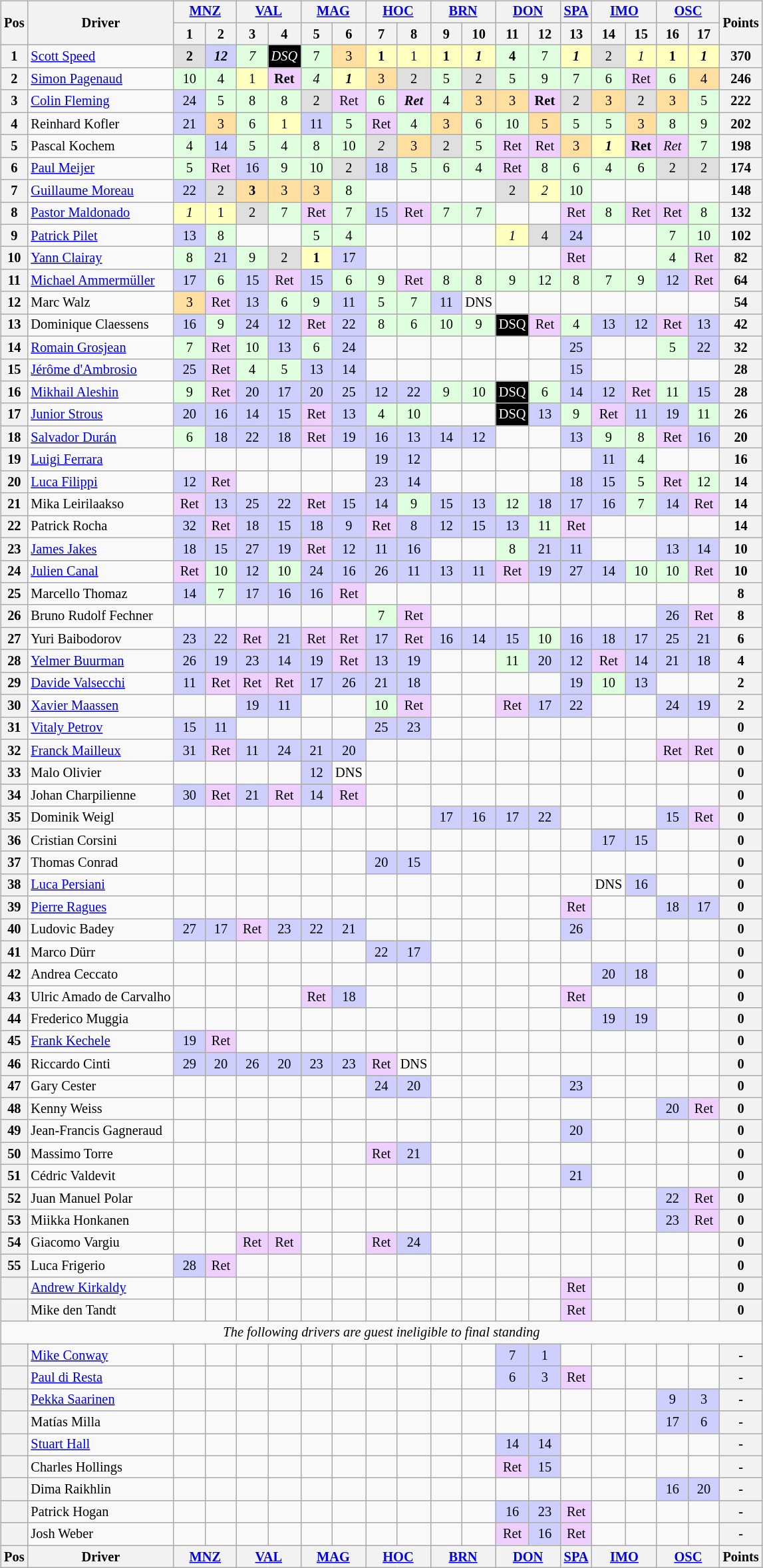<table>
<tr>
<td><br><table class="wikitable" style="font-size:85%; text-align:center">
<tr>
<th rowspan=2>Pos</th>
<th rowspan=2>Driver</th>
<th colspan=2><a href='#'>MNZ</a><br></th>
<th colspan=2><a href='#'>VAL</a><br></th>
<th colspan=2><a href='#'>MAG</a><br></th>
<th colspan=2><a href='#'>HOC</a><br></th>
<th colspan=2><a href='#'>BRN</a><br></th>
<th colspan=2><a href='#'>DON</a><br></th>
<th><a href='#'>SPA</a><br></th>
<th colspan=2><a href='#'>IMO</a><br></th>
<th colspan=2><a href='#'>OSC</a><br></th>
<th rowspan=2>Points</th>
</tr>
<tr>
<th width=25>1</th>
<th width=25>2</th>
<th width=25>3</th>
<th width=25>4</th>
<th width=25>5</th>
<th width=25>6</th>
<th width=25>7</th>
<th width=25>8</th>
<th width=25>9</th>
<th width=25>10</th>
<th width=25>11</th>
<th width=25>12</th>
<th width=25>13</th>
<th width=25>14</th>
<th width=25>15</th>
<th width=25>16</th>
<th width=25>17</th>
</tr>
<tr>
<th>1</th>
<td align=left nowrap> <a href='#'>Scott Speed</a></td>
<td style="background:#DFDFDF;"><strong>2</strong></td>
<td style="background:#CFCFFF;"><strong><em>12</em></strong></td>
<td style="background:#DFFFDF;"><em>7</em></td>
<td style="background:#000000; color:white"><em>DSQ</em></td>
<td style="background:#DFFFDF;">7</td>
<td style="background:#FFDF9F;">3</td>
<td style="background:#FFFFBF;"><strong>1</strong></td>
<td style="background:#FFFFBF;">1</td>
<td style="background:#FFFFBF;"><strong>1</strong></td>
<td style="background:#FFFFBF;"><strong><em>1</em></strong></td>
<td style="background:#DFFFDF;"><strong>4</strong></td>
<td style="background:#DFFFDF;">7</td>
<td style="background:#FFFFBF;"><strong><em>1</em></strong></td>
<td style="background:#DFDFDF;">2</td>
<td style="background:#FFFFBF;"><em>1</em></td>
<td style="background:#FFFFBF;"><strong>1</strong></td>
<td style="background:#FFFFBF;"><strong><em>1</em></strong></td>
<th>370</th>
</tr>
<tr>
<th>2</th>
<td align=left nowrap> <a href='#'>Simon Pagenaud</a></td>
<td style="background:#DFFFDF;">10</td>
<td style="background:#DFFFDF;">4</td>
<td style="background:#FFFFBF;">1</td>
<td style="background:#EFCFFF;"><strong>Ret</strong></td>
<td style="background:#DFFFDF;"><em>4</em></td>
<td style="background:#FFFFBF;"><strong><em>1</em></strong></td>
<td style="background:#FFDF9F;">3</td>
<td style="background:#DFDFDF;">2</td>
<td style="background:#DFFFDF;">5</td>
<td style="background:#DFDFDF;">2</td>
<td style="background:#DFFFDF;">5</td>
<td style="background:#DFFFDF;">9</td>
<td style="background:#DFFFDF;">7</td>
<td style="background:#DFFFDF;">6</td>
<td style="background:#EFCFFF;">Ret</td>
<td style="background:#DFFFDF;">6</td>
<td style="background:#FFDF9F;">4</td>
<th>246</th>
</tr>
<tr>
<th>3</th>
<td align=left nowrap> <a href='#'>Colin Fleming</a></td>
<td style="background:#CFCFFF;">24</td>
<td style="background:#DFFFDF;">5</td>
<td style="background:#DFFFDF;">8</td>
<td style="background:#DFFFDF;">8</td>
<td style="background:#DFDFDF;">2</td>
<td style="background:#EFCFFF;">Ret</td>
<td style="background:#DFFFDF;">6</td>
<td style="background:#EFCFFF;"><strong><em>Ret</em></strong></td>
<td style="background:#DFFFDF;">4</td>
<td style="background:#FFDF9F;">3</td>
<td style="background:#FFDF9F;">3</td>
<td style="background:#EFCFFF;"><strong>Ret</strong></td>
<td style="background:#DFDFDF;">2</td>
<td style="background:#FFDF9F;">3</td>
<td style="background:#DFDFDF;">2</td>
<td style="background:#FFDF9F;">3</td>
<td style="background:#DFFFDF;">5</td>
<th>222</th>
</tr>
<tr>
<th>4</th>
<td align=left nowrap> Reinhard Kofler</td>
<td style="background:#CFCFFF;">21</td>
<td style="background:#FFDF9F;">3</td>
<td style="background:#DFFFDF;">6</td>
<td style="background:#FFFFBF;">1</td>
<td style="background:#CFCFFF;">11</td>
<td style="background:#DFFFDF;">5</td>
<td style="background:#EFCFFF;">Ret</td>
<td style="background:#DFFFDF;">4</td>
<td style="background:#FFDF9F;">3</td>
<td style="background:#DFFFDF;">6</td>
<td style="background:#DFFFDF;">10</td>
<td style="background:#FFDF9F;">5</td>
<td style="background:#DFFFDF;">5</td>
<td style="background:#DFFFDF;">5</td>
<td style="background:#FFDF9F;">3</td>
<td style="background:#DFFFDF;">8</td>
<td style="background:#DFFFDF;">9</td>
<th>202</th>
</tr>
<tr>
<th>5</th>
<td align=left nowrap> Pascal Kochem</td>
<td style="background:#DFFFDF;">4</td>
<td style="background:#CFCFFF;">14</td>
<td style="background:#DFFFDF;">5</td>
<td style="background:#DFFFDF;">4</td>
<td style="background:#DFFFDF;">8</td>
<td style="background:#DFFFDF;">10</td>
<td style="background:#DFDFDF;"><em>2</em></td>
<td style="background:#FFDF9F;">3</td>
<td style="background:#DFDFDF;">2</td>
<td style="background:#DFFFDF;">5</td>
<td style="background:#EFCFFF;">Ret</td>
<td style="background:#EFCFFF;">Ret</td>
<td style="background:#FFDF9F;">3</td>
<td style="background:#FFFFBF;"><strong><em>1</em></strong></td>
<td style="background:#EFCFFF;"><strong>Ret</strong></td>
<td style="background:#EFCFFF;"><em>Ret</em></td>
<td style="background:#DFFFDF;">7</td>
<th>198</th>
</tr>
<tr>
<th>6</th>
<td align=left nowrap> <a href='#'>Paul Meijer</a></td>
<td style="background:#DFFFDF;">5</td>
<td style="background:#EFCFFF;">Ret</td>
<td style="background:#CFCFFF;">16</td>
<td style="background:#DFFFDF;">9</td>
<td style="background:#DFFFDF;">10</td>
<td style="background:#DFDFDF;">2</td>
<td style="background:#CFCFFF;">18</td>
<td style="background:#DFFFDF;">5</td>
<td style="background:#DFFFDF;">6</td>
<td style="background:#DFFFDF;">4</td>
<td style="background:#EFCFFF;">Ret</td>
<td style="background:#DFFFDF;">8</td>
<td style="background:#DFFFDF;">6</td>
<td style="background:#DFFFDF;">4</td>
<td style="background:#DFFFDF;">6</td>
<td style="background:#DFDFDF;">2</td>
<td style="background:#DFDFDF;">2</td>
<th>174</th>
</tr>
<tr>
<th>7</th>
<td align=left nowrap> <a href='#'>Guillaume Moreau</a></td>
<td style="background:#CFCFFF;">22</td>
<td style="background:#DFDFDF;">2</td>
<td style="background:#FFDF9F;"><strong>3</strong></td>
<td style="background:#FFDF9F;">3</td>
<td style="background:#FFDF9F;">3</td>
<td style="background:#DFFFDF;">8</td>
<td></td>
<td></td>
<td></td>
<td></td>
<td style="background:#DFDFDF;">2</td>
<td style="background:#FFFFBF;"><em>2</em></td>
<td style="background:#DFFFDF;">10</td>
<td></td>
<td></td>
<td></td>
<td></td>
<th>148</th>
</tr>
<tr>
<th>8</th>
<td align=left nowrap> <a href='#'>Pastor Maldonado</a></td>
<td style="background:#FFFFBF;"><em>1</em></td>
<td style="background:#FFFFBF;">1</td>
<td style="background:#DFDFDF;">2</td>
<td style="background:#DFFFDF;">7</td>
<td style="background:#EFCFFF;">Ret</td>
<td style="background:#DFFFDF;">7</td>
<td style="background:#CFCFFF;">15</td>
<td style="background:#EFCFFF;">Ret</td>
<td style="background:#DFFFDF;">7</td>
<td style="background:#DFFFDF;">7</td>
<td></td>
<td></td>
<td style="background:#EFCFFF;">Ret</td>
<td style="background:#DFFFDF;">8</td>
<td style="background:#EFCFFF;">Ret</td>
<td style="background:#EFCFFF;">Ret</td>
<td style="background:#DFFFDF;">8</td>
<th>132</th>
</tr>
<tr>
<th>9</th>
<td align=left nowrap> <a href='#'>Patrick Pilet</a></td>
<td style="background:#CFCFFF;">13</td>
<td style="background:#DFFFDF;">8</td>
<td></td>
<td></td>
<td style="background:#DFFFDF;">5</td>
<td style="background:#DFFFDF;">4</td>
<td></td>
<td></td>
<td></td>
<td></td>
<td style="background:#FFFFBF;"><em>1</em></td>
<td style="background:#DFDFDF;">4</td>
<td style="background:#CFCFFF;">24</td>
<td></td>
<td></td>
<td style="background:#DFFFDF;">7</td>
<td style="background:#DFFFDF;">10</td>
<th>102</th>
</tr>
<tr>
<th>10</th>
<td align=left nowrap> <a href='#'>Yann Clairay</a></td>
<td style="background:#DFFFDF;">8</td>
<td style="background:#CFCFFF;">21</td>
<td style="background:#DFFFDF;">9</td>
<td style="background:#DFDFDF;">2</td>
<td style="background:#FFFFBF;"><strong>1</strong></td>
<td style="background:#CFCFFF;">17</td>
<td></td>
<td></td>
<td></td>
<td></td>
<td></td>
<td></td>
<td style="background:#EFCFFF;">Ret</td>
<td></td>
<td></td>
<td style="background:#DFFFDF;">4</td>
<td style="background:#EFCFFF;">Ret</td>
<th>82</th>
</tr>
<tr>
<th>11</th>
<td align=left nowrap> <a href='#'>Michael Ammermüller</a></td>
<td style="background:#CFCFFF;">17</td>
<td style="background:#DFFFDF;">6</td>
<td style="background:#CFCFFF;">15</td>
<td style="background:#EFCFFF;">Ret</td>
<td style="background:#CFCFFF;">15</td>
<td style="background:#DFFFDF;">6</td>
<td style="background:#DFFFDF;">9</td>
<td style="background:#EFCFFF;">Ret</td>
<td style="background:#DFFFDF;">8</td>
<td style="background:#DFFFDF;">8</td>
<td style="background:#DFFFDF;">9</td>
<td style="background:#DFFFDF;">12</td>
<td style="background:#DFFFDF;">8</td>
<td style="background:#DFFFDF;">7</td>
<td style="background:#DFFFDF;">9</td>
<td style="background:#CFCFFF;">12</td>
<td style="background:#EFCFFF;">Ret</td>
<th>64</th>
</tr>
<tr>
<th>12</th>
<td align=left nowrap> Marc Walz</td>
<td style="background:#FFDF9F;">3</td>
<td style="background:#EFCFFF;">Ret</td>
<td style="background:#CFCFFF;">13</td>
<td style="background:#DFFFDF;">6</td>
<td style="background:#DFFFDF;">9</td>
<td style="background:#CFCFFF;">11</td>
<td style="background:#DFFFDF;">5</td>
<td style="background:#DFFFDF;">7</td>
<td style="background:#CFCFFF;">11</td>
<td>DNS</td>
<td></td>
<td></td>
<td></td>
<td></td>
<td></td>
<td></td>
<td></td>
<th>54</th>
</tr>
<tr>
<th>13</th>
<td align=left nowrap> Dominique Claessens</td>
<td style="background:#CFCFFF;">16</td>
<td style="background:#DFFFDF;">9</td>
<td style="background:#CFCFFF;">24</td>
<td style="background:#CFCFFF;">12</td>
<td style="background:#EFCFFF;">Ret</td>
<td style="background:#CFCFFF;">22</td>
<td style="background:#DFFFDF;">8</td>
<td style="background:#DFFFDF;">6</td>
<td style="background:#DFFFDF;">10</td>
<td style="background:#DFFFDF;">9</td>
<td style="background:#000000; color:white">DSQ</td>
<td style="background:#EFCFFF;">Ret</td>
<td style="background:#DFFFDF;">4</td>
<td style="background:#CFCFFF;">13</td>
<td style="background:#CFCFFF;">12</td>
<td style="background:#EFCFFF;">Ret</td>
<td style="background:#CFCFFF;">13</td>
<th>42</th>
</tr>
<tr>
<th>14</th>
<td align=left nowrap> <a href='#'>Romain Grosjean</a></td>
<td style="background:#DFFFDF;">7</td>
<td style="background:#EFCFFF;">Ret</td>
<td style="background:#DFFFDF;">10</td>
<td style="background:#CFCFFF;">13</td>
<td style="background:#DFFFDF;">6</td>
<td style="background:#CFCFFF;">24</td>
<td></td>
<td></td>
<td></td>
<td></td>
<td></td>
<td></td>
<td style="background:#CFCFFF;">25</td>
<td></td>
<td></td>
<td style="background:#DFFFDF;">5</td>
<td style="background:#CFCFFF;">22</td>
<th>32</th>
</tr>
<tr>
<th>15</th>
<td align=left nowrap> <a href='#'>Jérôme d'Ambrosio</a></td>
<td style="background:#CFCFFF;">25</td>
<td style="background:#EFCFFF;">Ret</td>
<td style="background:#DFFFDF;">4</td>
<td style="background:#DFFFDF;">5</td>
<td style="background:#CFCFFF;">13</td>
<td style="background:#CFCFFF;">14</td>
<td></td>
<td></td>
<td></td>
<td></td>
<td></td>
<td></td>
<td style="background:#CFCFFF;">15</td>
<td></td>
<td></td>
<td></td>
<td></td>
<th>28</th>
</tr>
<tr>
<th>16</th>
<td align=left nowrap> <a href='#'>Mikhail Aleshin</a></td>
<td style="background:#DFFFDF;">9</td>
<td style="background:#EFCFFF;">Ret</td>
<td style="background:#CFCFFF;">20</td>
<td style="background:#CFCFFF;">17</td>
<td style="background:#CFCFFF;">20</td>
<td style="background:#CFCFFF;">25</td>
<td style="background:#CFCFFF;">12</td>
<td style="background:#CFCFFF;">22</td>
<td style="background:#DFFFDF;">9</td>
<td style="background:#DFFFDF;">10</td>
<td style="background:#000000; color:white">DSQ</td>
<td style="background:#DFFFDF;">6</td>
<td style="background:#CFCFFF;">14</td>
<td style="background:#CFCFFF;">12</td>
<td style="background:#EFCFFF;">Ret</td>
<td style="background:#DFFFDF;">11</td>
<td style="background:#CFCFFF;">15</td>
<th>28</th>
</tr>
<tr>
<th>17</th>
<td align=left nowrap> <a href='#'>Junior Strous</a></td>
<td style="background:#CFCFFF;">20</td>
<td style="background:#CFCFFF;">16</td>
<td style="background:#CFCFFF;">14</td>
<td style="background:#CFCFFF;">15</td>
<td style="background:#EFCFFF;">Ret</td>
<td style="background:#CFCFFF;">13</td>
<td style="background:#DFFFDF;">4</td>
<td style="background:#DFFFDF;">10</td>
<td></td>
<td></td>
<td style="background:#000000; color:white">DSQ</td>
<td style="background:#CFCFFF;">13</td>
<td style="background:#DFFFDF;">9</td>
<td style="background:#EFCFFF;">Ret</td>
<td style="background:#CFCFFF;">11</td>
<td style="background:#CFCFFF;">19</td>
<td style="background:#DFFFDF;">11</td>
<th>26</th>
</tr>
<tr>
<th>18</th>
<td align=left nowrap> <a href='#'>Salvador Durán</a></td>
<td style="background:#DFFFDF;">6</td>
<td style="background:#CFCFFF;">18</td>
<td style="background:#CFCFFF;">22</td>
<td style="background:#CFCFFF;">18</td>
<td style="background:#EFCFFF;">Ret</td>
<td style="background:#CFCFFF;">19</td>
<td style="background:#CFCFFF;">16</td>
<td style="background:#CFCFFF;">13</td>
<td style="background:#CFCFFF;">14</td>
<td style="background:#CFCFFF;">12</td>
<td></td>
<td></td>
<td style="background:#CFCFFF;">13</td>
<td style="background:#DFFFDF;">9</td>
<td style="background:#DFFFDF;">8</td>
<td style="background:#EFCFFF;">Ret</td>
<td style="background:#CFCFFF;">16</td>
<th>20</th>
</tr>
<tr>
<th>19</th>
<td align=left nowrap> <a href='#'>Luigi Ferrara</a></td>
<td></td>
<td></td>
<td></td>
<td></td>
<td></td>
<td></td>
<td style="background:#CFCFFF;">19</td>
<td style="background:#CFCFFF;">12</td>
<td></td>
<td></td>
<td></td>
<td></td>
<td></td>
<td style="background:#CFCFFF;">11</td>
<td style="background:#DFFFDF;">4</td>
<td></td>
<td></td>
<th>16</th>
</tr>
<tr>
<th>20</th>
<td align=left nowrap> <a href='#'>Luca Filippi</a></td>
<td style="background:#CFCFFF;">12</td>
<td style="background:#EFCFFF;">Ret</td>
<td></td>
<td></td>
<td></td>
<td></td>
<td style="background:#CFCFFF;">23</td>
<td style="background:#CFCFFF;">14</td>
<td></td>
<td></td>
<td></td>
<td></td>
<td style="background:#CFCFFF;">18</td>
<td style="background:#CFCFFF;">15</td>
<td style="background:#DFFFDF;">5</td>
<td style="background:#EFCFFF;">Ret</td>
<td style="background:#DFFFDF;">12</td>
<th>14</th>
</tr>
<tr>
<th>21</th>
<td align=left nowrap> Mika Leirilaakso</td>
<td style="background:#EFCFFF;">Ret</td>
<td style="background:#CFCFFF;">13</td>
<td style="background:#CFCFFF;">25</td>
<td style="background:#CFCFFF;">22</td>
<td style="background:#EFCFFF;">Ret</td>
<td style="background:#CFCFFF;">15</td>
<td style="background:#CFCFFF;">14</td>
<td style="background:#DFFFDF;">9</td>
<td style="background:#CFCFFF;">15</td>
<td style="background:#CFCFFF;">13</td>
<td style="background:#DFFFDF;">12</td>
<td style="background:#CFCFFF;">18</td>
<td style="background:#CFCFFF;">17</td>
<td style="background:#CFCFFF;">16</td>
<td style="background:#DFFFDF;">7</td>
<td style="background:#CFCFFF;">14</td>
<td style="background:#EFCFFF;">Ret</td>
<th>14</th>
</tr>
<tr>
<th>22</th>
<td align=left nowrap> Patrick Rocha</td>
<td style="background:#CFCFFF;">32</td>
<td style="background:#EFCFFF;">Ret</td>
<td style="background:#CFCFFF;">18</td>
<td style="background:#CFCFFF;">15</td>
<td style="background:#CFCFFF;">18</td>
<td style="background:#CFCFFF;">9</td>
<td style="background:#EFCFFF;">Ret</td>
<td style="background:#CFCFFF;">8</td>
<td style="background:#CFCFFF;">12</td>
<td style="background:#CFCFFF;">15</td>
<td style="background:#CFCFFF;">13</td>
<td style="background:#DFFFDF;">11</td>
<td style="background:#EFCFFF;">Ret</td>
<td></td>
<td></td>
<td></td>
<td></td>
<th>14</th>
</tr>
<tr>
<th>23</th>
<td align=left nowrap> <a href='#'>James Jakes</a></td>
<td style="background:#CFCFFF;">18</td>
<td style="background:#CFCFFF;">15</td>
<td style="background:#CFCFFF;">27</td>
<td style="background:#CFCFFF;">19</td>
<td style="background:#EFCFFF;">Ret</td>
<td style="background:#CFCFFF;">12</td>
<td style="background:#CFCFFF;">11</td>
<td style="background:#CFCFFF;">16</td>
<td></td>
<td></td>
<td style="background:#DFFFDF;">8</td>
<td style="background:#CFCFFF;">21</td>
<td style="background:#CFCFFF;">11</td>
<td></td>
<td></td>
<td style="background:#CFCFFF;">13</td>
<td style="background:#CFCFFF;">14</td>
<th>10</th>
</tr>
<tr>
<th>24</th>
<td align=left nowrap> <a href='#'>Julien Canal</a></td>
<td style="background:#EFCFFF;">Ret</td>
<td style="background:#DFFFDF;">10</td>
<td style="background:#CFCFFF;">12</td>
<td style="background:#DFFFDF;">10</td>
<td style="background:#CFCFFF;">24</td>
<td style="background:#CFCFFF;">16</td>
<td style="background:#CFCFFF;">26</td>
<td style="background:#CFCFFF;">11</td>
<td style="background:#CFCFFF;">13</td>
<td style="background:#CFCFFF;">11</td>
<td style="background:#EFCFFF;">Ret</td>
<td style="background:#CFCFFF;">19</td>
<td style="background:#CFCFFF;">27</td>
<td style="background:#CFCFFF;">14</td>
<td style="background:#DFFFDF;">10</td>
<td style="background:#DFFFDF;">10</td>
<td style="background:#EFCFFF;">Ret</td>
<th>10</th>
</tr>
<tr>
<th>25</th>
<td align=left nowrap> Marcello Thomaz</td>
<td style="background:#CFCFFF;">14</td>
<td style="background:#DFFFDF;">7</td>
<td style="background:#CFCFFF;">17</td>
<td style="background:#CFCFFF;">16</td>
<td style="background:#CFCFFF;">16</td>
<td style="background:#EFCFFF;">Ret</td>
<td></td>
<td></td>
<td></td>
<td></td>
<td></td>
<td></td>
<td></td>
<td></td>
<td></td>
<td></td>
<td></td>
<th>8</th>
</tr>
<tr>
<th>26</th>
<td align=left nowrap> Bruno Rudolf Fechner</td>
<td></td>
<td></td>
<td></td>
<td></td>
<td></td>
<td></td>
<td style="background:#DFFFDF;">7</td>
<td style="background:#EFCFFF;">Ret</td>
<td></td>
<td></td>
<td></td>
<td></td>
<td></td>
<td></td>
<td></td>
<td style="background:#CFCFFF;">26</td>
<td style="background:#EFCFFF;">Ret</td>
<th>8</th>
</tr>
<tr>
<th>27</th>
<td align=left nowrap> Yuri Baibodorov</td>
<td style="background:#CFCFFF;">23</td>
<td style="background:#CFCFFF;">22</td>
<td style="background:#EFCFFF;">Ret</td>
<td style="background:#CFCFFF;">21</td>
<td style="background:#EFCFFF;">Ret</td>
<td style="background:#EFCFFF;">Ret</td>
<td style="background:#CFCFFF;">17</td>
<td style="background:#EFCFFF;">Ret</td>
<td style="background:#CFCFFF;">16</td>
<td style="background:#CFCFFF;">14</td>
<td style="background:#CFCFFF;">15</td>
<td style="background:#DFFFDF;">10</td>
<td style="background:#CFCFFF;">16</td>
<td style="background:#CFCFFF;">18</td>
<td style="background:#CFCFFF;">17</td>
<td style="background:#CFCFFF;">25</td>
<td style="background:#CFCFFF;">21</td>
<th>6</th>
</tr>
<tr>
<th>28</th>
<td align=left nowrap> <a href='#'>Yelmer Buurman</a></td>
<td style="background:#CFCFFF;">26</td>
<td style="background:#CFCFFF;">19</td>
<td style="background:#CFCFFF;">23</td>
<td style="background:#CFCFFF;">14</td>
<td style="background:#CFCFFF;">19</td>
<td style="background:#EFCFFF;">Ret</td>
<td style="background:#CFCFFF;">13</td>
<td style="background:#CFCFFF;">19</td>
<td></td>
<td></td>
<td style="background:#DFFFDF;">11</td>
<td style="background:#CFCFFF;">20</td>
<td style="background:#CFCFFF;">12</td>
<td style="background:#EFCFFF;">Ret</td>
<td style="background:#CFCFFF;">14</td>
<td style="background:#CFCFFF;">21</td>
<td style="background:#CFCFFF;">18</td>
<th>4</th>
</tr>
<tr>
<th>29</th>
<td align=left nowrap> <a href='#'>Davide Valsecchi</a></td>
<td style="background:#CFCFFF;">11</td>
<td style="background:#EFCFFF;">Ret</td>
<td style="background:#EFCFFF;">Ret</td>
<td style="background:#EFCFFF;">Ret</td>
<td style="background:#CFCFFF;">17</td>
<td style="background:#CFCFFF;">26</td>
<td style="background:#CFCFFF;">21</td>
<td style="background:#CFCFFF;">18</td>
<td></td>
<td></td>
<td></td>
<td></td>
<td style="background:#CFCFFF;">19</td>
<td style="background:#DFFFDF;">10</td>
<td style="background:#CFCFFF;">13</td>
<td></td>
<td></td>
<th>2</th>
</tr>
<tr>
<th>30</th>
<td align=left nowrap> <a href='#'>Xavier Maassen</a></td>
<td></td>
<td></td>
<td style="background:#CFCFFF;">19</td>
<td style="background:#CFCFFF;">11</td>
<td></td>
<td></td>
<td style="background:#DFFFDF;">10</td>
<td style="background:#EFCFFF;">Ret</td>
<td></td>
<td></td>
<td style="background:#EFCFFF;">Ret</td>
<td style="background:#CFCFFF;">17</td>
<td style="background:#CFCFFF;">22</td>
<td></td>
<td></td>
<td style="background:#CFCFFF;">24</td>
<td style="background:#CFCFFF;">19</td>
<th>2</th>
</tr>
<tr>
<th>31</th>
<td align=left nowrap> <a href='#'>Vitaly Petrov</a></td>
<td style="background:#CFCFFF;">15</td>
<td style="background:#CFCFFF;">11</td>
<td></td>
<td></td>
<td></td>
<td></td>
<td style="background:#CFCFFF;">25</td>
<td style="background:#CFCFFF;">23</td>
<td></td>
<td></td>
<td></td>
<td></td>
<td></td>
<td></td>
<td></td>
<td></td>
<td></td>
<th>0</th>
</tr>
<tr>
<th>32</th>
<td align=left nowrap> <a href='#'>Franck Mailleux</a></td>
<td style="background:#CFCFFF;">31</td>
<td style="background:#EFCFFF;">Ret</td>
<td style="background:#CFCFFF;">11</td>
<td style="background:#CFCFFF;">24</td>
<td style="background:#CFCFFF;">21</td>
<td style="background:#CFCFFF;">20</td>
<td></td>
<td></td>
<td></td>
<td></td>
<td></td>
<td></td>
<td></td>
<td></td>
<td></td>
<td style="background:#EFCFFF;">Ret</td>
<td style="background:#EFCFFF;">Ret</td>
<th>0</th>
</tr>
<tr>
<th>33</th>
<td align=left nowrap> Malo Olivier</td>
<td></td>
<td></td>
<td></td>
<td></td>
<td style="background:#CFCFFF;">12</td>
<td>DNS</td>
<td></td>
<td></td>
<td></td>
<td></td>
<td></td>
<td></td>
<td></td>
<td></td>
<td></td>
<td></td>
<td></td>
<th>0</th>
</tr>
<tr>
<th>34</th>
<td align=left nowrap> Johan Charpilienne</td>
<td style="background:#CFCFFF;">30</td>
<td style="background:#EFCFFF;">Ret</td>
<td style="background:#CFCFFF;">21</td>
<td style="background:#EFCFFF;">Ret</td>
<td style="background:#CFCFFF;">14</td>
<td style="background:#EFCFFF;">Ret</td>
<td></td>
<td></td>
<td></td>
<td></td>
<td></td>
<td></td>
<td></td>
<td></td>
<td></td>
<td></td>
<td></td>
<th>0</th>
</tr>
<tr>
<th>35</th>
<td align=left nowrap> Dominik Weigl</td>
<td></td>
<td></td>
<td></td>
<td></td>
<td></td>
<td></td>
<td></td>
<td></td>
<td style="background:#CFCFFF;">17</td>
<td style="background:#CFCFFF;">16</td>
<td style="background:#CFCFFF;">17</td>
<td style="background:#CFCFFF;">22</td>
<td></td>
<td></td>
<td></td>
<td style="background:#CFCFFF;">15</td>
<td style="background:#EFCFFF;">Ret</td>
<th>0</th>
</tr>
<tr>
<th>36</th>
<td align=left nowrap> Cristian Corsini</td>
<td></td>
<td></td>
<td></td>
<td></td>
<td></td>
<td></td>
<td></td>
<td></td>
<td></td>
<td></td>
<td></td>
<td></td>
<td></td>
<td style="background:#CFCFFF;">17</td>
<td style="background:#CFCFFF;">15</td>
<td></td>
<td></td>
<th>0</th>
</tr>
<tr>
<th>37</th>
<td align=left nowrap> Thomas Conrad</td>
<td></td>
<td></td>
<td></td>
<td></td>
<td></td>
<td></td>
<td style="background:#CFCFFF;">20</td>
<td style="background:#CFCFFF;">15</td>
<td></td>
<td></td>
<td></td>
<td></td>
<td></td>
<td></td>
<td></td>
<td></td>
<td></td>
<th>0</th>
</tr>
<tr>
<th>38</th>
<td align=left nowrap> <a href='#'>Luca Persiani</a></td>
<td></td>
<td></td>
<td></td>
<td></td>
<td></td>
<td></td>
<td></td>
<td></td>
<td></td>
<td></td>
<td></td>
<td></td>
<td></td>
<td>DNS</td>
<td style="background:#CFCFFF;">16</td>
<td></td>
<td></td>
<th>0</th>
</tr>
<tr>
<th>39</th>
<td align=left nowrap> <a href='#'>Pierre Ragues</a></td>
<td></td>
<td></td>
<td></td>
<td></td>
<td></td>
<td></td>
<td></td>
<td></td>
<td></td>
<td></td>
<td></td>
<td></td>
<td style="background:#EFCFFF;">Ret</td>
<td></td>
<td></td>
<td style="background:#CFCFFF;">18</td>
<td style="background:#CFCFFF;">17</td>
<th>0</th>
</tr>
<tr>
<th>40</th>
<td align=left nowrap> Ludovic Badey</td>
<td style="background:#CFCFFF;">27</td>
<td style="background:#CFCFFF;">17</td>
<td style="background:#EFCFFF;">Ret</td>
<td style="background:#CFCFFF;">23</td>
<td style="background:#CFCFFF;">22</td>
<td style="background:#CFCFFF;">21</td>
<td></td>
<td></td>
<td></td>
<td></td>
<td></td>
<td></td>
<td style="background:#CFCFFF;">26</td>
<td></td>
<td></td>
<td></td>
<td></td>
<th>0</th>
</tr>
<tr>
<th>41</th>
<td align=left nowrap> Marco Dürr</td>
<td></td>
<td></td>
<td></td>
<td></td>
<td></td>
<td></td>
<td style="background:#CFCFFF;">22</td>
<td style="background:#CFCFFF;">17</td>
<td></td>
<td></td>
<td></td>
<td></td>
<td></td>
<td></td>
<td></td>
<td></td>
<td></td>
<th>0</th>
</tr>
<tr>
<th>42</th>
<td align=left nowrap> Andrea Ceccato</td>
<td></td>
<td></td>
<td></td>
<td></td>
<td></td>
<td></td>
<td></td>
<td></td>
<td></td>
<td></td>
<td></td>
<td></td>
<td></td>
<td style="background:#CFCFFF;">20</td>
<td style="background:#CFCFFF;">18</td>
<td></td>
<td></td>
<th>0</th>
</tr>
<tr>
<th>43</th>
<td align=left nowrap> Ulric Amado de Carvalho</td>
<td></td>
<td></td>
<td></td>
<td></td>
<td style="background:#EFCFFF;">Ret</td>
<td style="background:#CFCFFF;">18</td>
<td></td>
<td></td>
<td></td>
<td></td>
<td></td>
<td></td>
<td style="background:#EFCFFF;">Ret</td>
<td></td>
<td></td>
<td></td>
<td></td>
<th>0</th>
</tr>
<tr>
<th>44</th>
<td align=left nowrap> Frederico Muggia</td>
<td></td>
<td></td>
<td></td>
<td></td>
<td></td>
<td></td>
<td></td>
<td></td>
<td></td>
<td></td>
<td></td>
<td></td>
<td></td>
<td style="background:#CFCFFF;">19</td>
<td style="background:#CFCFFF;">19</td>
<td></td>
<td></td>
<th>0</th>
</tr>
<tr>
<th>45</th>
<td align=left nowrap> <a href='#'>Frank Kechele</a></td>
<td style="background:#CFCFFF;">19</td>
<td style="background:#EFCFFF;">Ret</td>
<td></td>
<td></td>
<td></td>
<td></td>
<td></td>
<td></td>
<td></td>
<td></td>
<td></td>
<td></td>
<td></td>
<td></td>
<td></td>
<td></td>
<td></td>
<th>0</th>
</tr>
<tr>
<th>46</th>
<td align=left nowrap> Riccardo Cinti</td>
<td style="background:#CFCFFF;">29</td>
<td style="background:#CFCFFF;">20</td>
<td style="background:#CFCFFF;">26</td>
<td style="background:#CFCFFF;">20</td>
<td style="background:#CFCFFF;">23</td>
<td style="background:#CFCFFF;">23</td>
<td style="background:#EFCFFF;">Ret</td>
<td>DNS</td>
<td></td>
<td></td>
<td></td>
<td></td>
<td></td>
<td></td>
<td></td>
<td></td>
<td></td>
<th>0</th>
</tr>
<tr>
<th>47</th>
<td align=left nowrap> Gary Cester</td>
<td></td>
<td></td>
<td></td>
<td></td>
<td></td>
<td></td>
<td style="background:#CFCFFF;">24</td>
<td style="background:#CFCFFF;">20</td>
<td></td>
<td></td>
<td></td>
<td></td>
<td style="background:#CFCFFF;">23</td>
<td></td>
<td></td>
<td></td>
<td></td>
<th>0</th>
</tr>
<tr>
<th>48</th>
<td align=left nowrap> Kenny Weiss</td>
<td></td>
<td></td>
<td></td>
<td></td>
<td></td>
<td></td>
<td></td>
<td></td>
<td></td>
<td></td>
<td></td>
<td></td>
<td></td>
<td></td>
<td></td>
<td style="background:#CFCFFF;">20</td>
<td style="background:#EFCFFF;">Ret</td>
<th>0</th>
</tr>
<tr>
<th>49</th>
<td align=left nowrap> Jean-Francis Gagneraud</td>
<td></td>
<td></td>
<td></td>
<td></td>
<td></td>
<td></td>
<td></td>
<td></td>
<td></td>
<td></td>
<td></td>
<td></td>
<td style="background:#CFCFFF;">20</td>
<td></td>
<td></td>
<td></td>
<td></td>
<th>0</th>
</tr>
<tr>
<th>50</th>
<td align=left nowrap> Massimo Torre</td>
<td></td>
<td></td>
<td></td>
<td></td>
<td></td>
<td></td>
<td style="background:#EFCFFF;">Ret</td>
<td style="background:#CFCFFF;">21</td>
<td></td>
<td></td>
<td></td>
<td></td>
<td></td>
<td></td>
<td></td>
<td></td>
<td></td>
<th>0</th>
</tr>
<tr>
<th>51</th>
<td align=left nowrap> Cédric Valdevit</td>
<td></td>
<td></td>
<td></td>
<td></td>
<td></td>
<td></td>
<td></td>
<td></td>
<td></td>
<td></td>
<td></td>
<td></td>
<td style="background:#CFCFFF;">21</td>
<td></td>
<td></td>
<td></td>
<td></td>
<th>0</th>
</tr>
<tr>
<th>52</th>
<td align=left nowrap> Juan Manuel Polar</td>
<td></td>
<td></td>
<td></td>
<td></td>
<td></td>
<td></td>
<td></td>
<td></td>
<td></td>
<td></td>
<td></td>
<td></td>
<td></td>
<td></td>
<td></td>
<td style="background:#CFCFFF;">22</td>
<td style="background:#EFCFFF;">Ret</td>
<th>0</th>
</tr>
<tr>
<th>53</th>
<td align=left nowrap> Miikka Honkanen</td>
<td></td>
<td></td>
<td></td>
<td></td>
<td></td>
<td></td>
<td></td>
<td></td>
<td></td>
<td></td>
<td></td>
<td></td>
<td></td>
<td></td>
<td></td>
<td style="background:#CFCFFF;">23</td>
<td style="background:#EFCFFF;">Ret</td>
<th>0</th>
</tr>
<tr>
<th>54</th>
<td align=left nowrap> Giacomo Vargiu</td>
<td></td>
<td></td>
<td style="background:#EFCFFF;">Ret</td>
<td style="background:#EFCFFF;">Ret</td>
<td></td>
<td></td>
<td style="background:#EFCFFF;">Ret</td>
<td style="background:#CFCFFF;">24</td>
<td></td>
<td></td>
<td></td>
<td></td>
<td></td>
<td></td>
<td></td>
<td></td>
<td></td>
<th>0</th>
</tr>
<tr>
<th>55</th>
<td align=left nowrap> Luca Frigerio</td>
<td style="background:#CFCFFF;">28</td>
<td style="background:#EFCFFF;">Ret</td>
<td></td>
<td></td>
<td></td>
<td></td>
<td></td>
<td></td>
<td></td>
<td></td>
<td></td>
<td></td>
<td></td>
<td></td>
<td></td>
<td></td>
<td></td>
<th>0</th>
</tr>
<tr>
<th></th>
<td align=left nowrap> <a href='#'>Andrew Kirkaldy</a></td>
<td></td>
<td></td>
<td></td>
<td></td>
<td></td>
<td></td>
<td></td>
<td></td>
<td></td>
<td></td>
<td></td>
<td></td>
<td style="background:#EFCFFF;">Ret</td>
<td></td>
<td></td>
<td></td>
<td></td>
<th>0</th>
</tr>
<tr>
<th></th>
<td align=left nowrap> Mike den Tandt</td>
<td></td>
<td></td>
<td></td>
<td></td>
<td></td>
<td></td>
<td></td>
<td></td>
<td></td>
<td></td>
<td></td>
<td></td>
<td style="background:#EFCFFF;">Ret</td>
<td></td>
<td></td>
<td></td>
<td></td>
<th>0</th>
</tr>
<tr>
<td colspan=21 align=center><em>The following drivers are guest ineligible to final standing</em></td>
</tr>
<tr>
<th></th>
<td align=left nowrap> <a href='#'>Mike Conway</a></td>
<td></td>
<td></td>
<td></td>
<td></td>
<td></td>
<td></td>
<td></td>
<td></td>
<td></td>
<td></td>
<td style="background:#CFCFFF;">7</td>
<td style="background:#CFCFFF;">1</td>
<td></td>
<td></td>
<td></td>
<td></td>
<td></td>
<th>-</th>
</tr>
<tr>
<th></th>
<td align=left nowrap> <a href='#'>Paul di Resta</a></td>
<td></td>
<td></td>
<td></td>
<td></td>
<td></td>
<td></td>
<td></td>
<td></td>
<td></td>
<td></td>
<td style="background:#CFCFFF;">6</td>
<td style="background:#CFCFFF;">3</td>
<td style="background:#EFCFFF;">Ret</td>
<td></td>
<td></td>
<td></td>
<td></td>
<th>-</th>
</tr>
<tr>
<th></th>
<td align=left nowrap> <a href='#'>Pekka Saarinen</a></td>
<td></td>
<td></td>
<td></td>
<td></td>
<td></td>
<td></td>
<td></td>
<td></td>
<td></td>
<td></td>
<td></td>
<td></td>
<td></td>
<td></td>
<td></td>
<td style="background:#CFCFFF;">9</td>
<td style="background:#CFCFFF;">3</td>
<th>-</th>
</tr>
<tr>
<th></th>
<td align=left nowrap> Matías Milla</td>
<td></td>
<td></td>
<td></td>
<td></td>
<td></td>
<td></td>
<td></td>
<td></td>
<td></td>
<td></td>
<td></td>
<td></td>
<td></td>
<td></td>
<td></td>
<td style="background:#CFCFFF;">17</td>
<td style="background:#CFCFFF;">6</td>
<th>-</th>
</tr>
<tr>
<th></th>
<td align=left nowrap> <a href='#'>Stuart Hall</a></td>
<td></td>
<td></td>
<td></td>
<td></td>
<td></td>
<td></td>
<td></td>
<td></td>
<td></td>
<td></td>
<td style="background:#CFCFFF;">14</td>
<td style="background:#CFCFFF;">14</td>
<td></td>
<td></td>
<td></td>
<td></td>
<td></td>
<th>-</th>
</tr>
<tr>
<th></th>
<td align=left nowrap> Charles Hollings</td>
<td></td>
<td></td>
<td></td>
<td></td>
<td></td>
<td></td>
<td></td>
<td></td>
<td></td>
<td></td>
<td style="background:#EFCFFF;">Ret</td>
<td style="background:#CFCFFF;">15</td>
<td></td>
<td></td>
<td></td>
<td></td>
<td></td>
<th>-</th>
</tr>
<tr>
<th></th>
<td align=left nowrap> Dima Raikhlin</td>
<td></td>
<td></td>
<td></td>
<td></td>
<td></td>
<td></td>
<td></td>
<td></td>
<td></td>
<td></td>
<td></td>
<td></td>
<td></td>
<td></td>
<td></td>
<td style="background:#CFCFFF;">16</td>
<td style="background:#CFCFFF;">20</td>
<th>-</th>
</tr>
<tr>
<th></th>
<td align=left nowrap> Patrick Hogan</td>
<td></td>
<td></td>
<td></td>
<td></td>
<td></td>
<td></td>
<td></td>
<td></td>
<td></td>
<td></td>
<td style="background:#CFCFFF;">16</td>
<td style="background:#CFCFFF;">23</td>
<td style="background:#EFCFFF;">Ret</td>
<td></td>
<td></td>
<td></td>
<td></td>
<th>-</th>
</tr>
<tr>
<th></th>
<td align=left nowrap> Josh Weber</td>
<td></td>
<td></td>
<td></td>
<td></td>
<td></td>
<td></td>
<td></td>
<td></td>
<td></td>
<td></td>
<td style="background:#EFCFFF;">Ret</td>
<td style="background:#CFCFFF;">16</td>
<td style="background:#EFCFFF;">Ret</td>
<td></td>
<td></td>
<td></td>
<td></td>
<th>-</th>
</tr>
<tr style="background: #f9f9f9;" valign="top">
<th>Pos</th>
<th>Driver</th>
<th colspan=2><a href='#'>MNZ</a><br></th>
<th colspan=2><a href='#'>VAL</a><br></th>
<th colspan=2><a href='#'>MAG</a><br></th>
<th colspan=2><a href='#'>HOC</a><br></th>
<th colspan=2><a href='#'>BRN</a><br></th>
<th colspan=2><a href='#'>DON</a><br></th>
<th><a href='#'>SPA</a><br></th>
<th colspan=2><a href='#'>IMO</a><br></th>
<th colspan=2><a href='#'>OSC</a><br></th>
<th>Points</th>
</tr>
</table>
</td>
<td valign="top"><br></td>
</tr>
</table>
